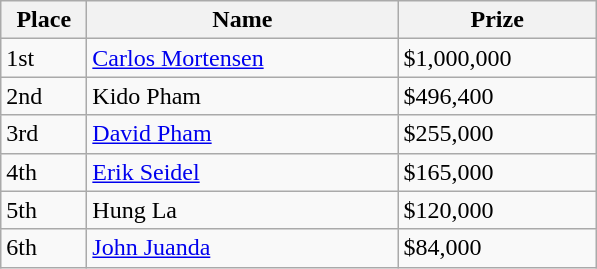<table class="wikitable">
<tr>
<th width="50">Place</th>
<th width="200">Name</th>
<th width="125">Prize</th>
</tr>
<tr>
<td>1st</td>
<td><a href='#'>Carlos Mortensen</a></td>
<td>$1,000,000</td>
</tr>
<tr>
<td>2nd</td>
<td>Kido Pham</td>
<td>$496,400</td>
</tr>
<tr>
<td>3rd</td>
<td><a href='#'>David Pham</a></td>
<td>$255,000</td>
</tr>
<tr>
<td>4th</td>
<td><a href='#'>Erik Seidel</a></td>
<td>$165,000</td>
</tr>
<tr>
<td>5th</td>
<td>Hung La</td>
<td>$120,000</td>
</tr>
<tr>
<td>6th</td>
<td><a href='#'>John Juanda</a></td>
<td>$84,000</td>
</tr>
</table>
